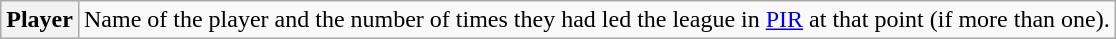<table class="wikitable plainrowheaders">
<tr>
<th scope="row"><strong>Player </strong></th>
<td>Name of the player and the number of times they had led the league in <a href='#'>PIR</a> at that point (if more than one).</td>
</tr>
</table>
